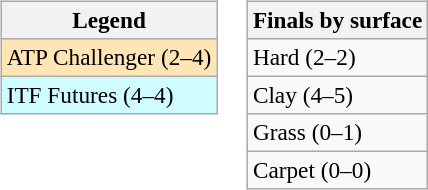<table>
<tr valign=top>
<td><br><table class=wikitable style=font-size:97%>
<tr>
<th>Legend</th>
</tr>
<tr bgcolor=moccasin>
<td>ATP Challenger (2–4)</td>
</tr>
<tr bgcolor=cffcff>
<td>ITF Futures (4–4)</td>
</tr>
</table>
</td>
<td><br><table class=wikitable style=font-size:97%>
<tr>
<th>Finals by surface</th>
</tr>
<tr>
<td>Hard (2–2)</td>
</tr>
<tr>
<td>Clay (4–5)</td>
</tr>
<tr>
<td>Grass (0–1)</td>
</tr>
<tr>
<td>Carpet (0–0)</td>
</tr>
</table>
</td>
</tr>
</table>
